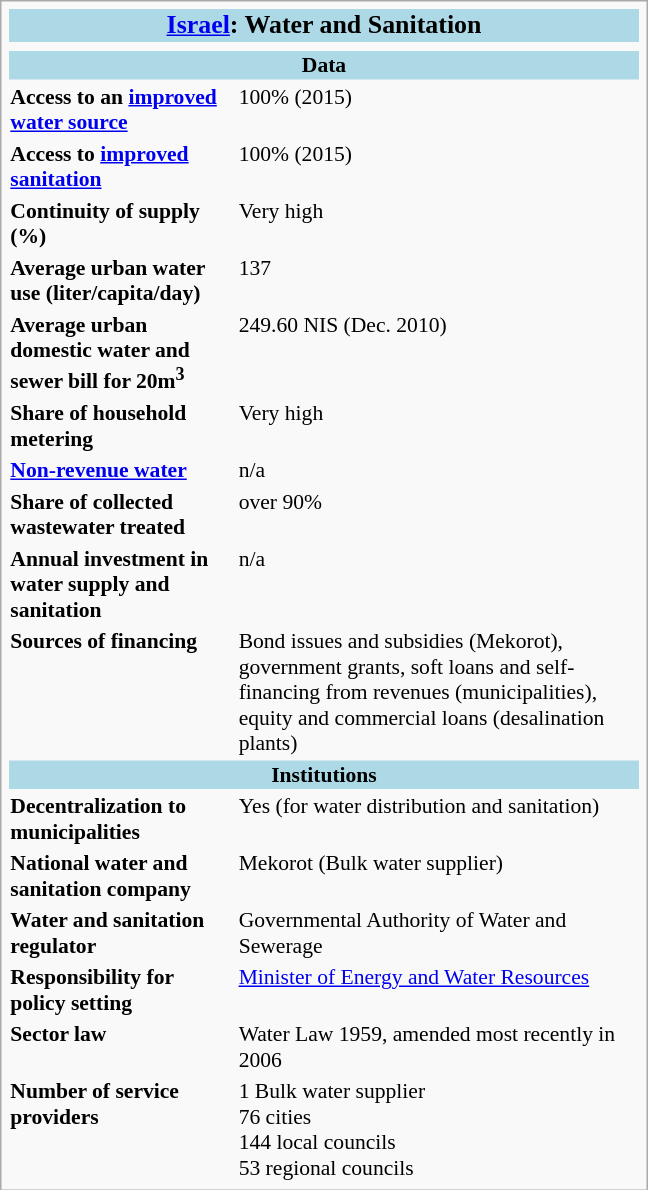<table style="width: 30em; font-size: 90%; text-align: left;" class="infobox">
<tr>
<th style="text-align:center; background:lightblue;" colspan="3"><big><a href='#'>Israel</a>: Water and Sanitation</big></th>
</tr>
<tr>
<th style="text-align:center;" colspan="3"></th>
</tr>
<tr>
<th style="text-align:center; background:lightblue;" colspan="3">Data</th>
</tr>
<tr>
<th style="text-align:left; vertical-align:top;">Access to an <a href='#'>improved water source</a></th>
<td valign="top">100% (2015)</td>
</tr>
<tr>
<th style="text-align:left; vertical-align:top;">Access to <a href='#'>improved sanitation</a></th>
<td valign="top">100% (2015)</td>
</tr>
<tr>
<th style="text-align:left; vertical-align:top;">Continuity of supply (%)</th>
<td valign="top">Very high</td>
</tr>
<tr>
<th style="text-align:left; vertical-align:top;">Average urban water use (liter/capita/day)</th>
<td valign="top">137</td>
</tr>
<tr>
<th style="text-align:left; vertical-align:top;">Average urban domestic water and sewer bill for 20m<sup>3</sup></th>
<td valign="top">249.60 NIS (Dec. 2010)</td>
</tr>
<tr>
<th style="text-align:left; vertical-align:top;">Share of household metering</th>
<td valign="top">Very high</td>
</tr>
<tr>
<th style="text-align:left; vertical-align:top;"><a href='#'>Non-revenue water</a></th>
<td valign="top">n/a</td>
</tr>
<tr>
<th style="text-align:left; vertical-align:top;">Share of collected wastewater treated</th>
<td valign="top">over 90%</td>
</tr>
<tr>
<th style="text-align:left; vertical-align:top;">Annual investment in water supply and sanitation</th>
<td valign="top">n/a</td>
</tr>
<tr>
<th style="text-align:left; vertical-align:top;">Sources of financing</th>
<td valign="top">Bond issues and subsidies (Mekorot), government grants, soft loans and self-financing from revenues (municipalities), equity and commercial loans (desalination plants)</td>
</tr>
<tr>
<th style="text-align:center; background:lightblue;" colspan="3">Institutions</th>
</tr>
<tr>
<th style="text-align:left; vertical-align:top;">Decentralization to municipalities</th>
<td valign="top">Yes (for water distribution and sanitation)</td>
</tr>
<tr>
<th style="text-align:left; vertical-align:top;">National water and sanitation company</th>
<td valign="top">Mekorot (Bulk water supplier)</td>
</tr>
<tr>
<th style="text-align:left; vertical-align:top;">Water and sanitation regulator</th>
<td valign="top">Governmental Authority of Water and Sewerage</td>
</tr>
<tr>
<th style="text-align:left; vertical-align:top;">Responsibility for policy setting</th>
<td valign="top"><a href='#'>Minister of Energy and Water Resources</a></td>
</tr>
<tr>
<th style="text-align:left; vertical-align:top;">Sector law</th>
<td valign="top">Water Law 1959, amended most recently in 2006</td>
</tr>
<tr>
<th style="text-align:left; vertical-align:top;">Number of service providers</th>
<td valign="top">1 Bulk water supplier <br> 76 cities <br> 144 local councils <br> 53 regional councils</td>
</tr>
</table>
